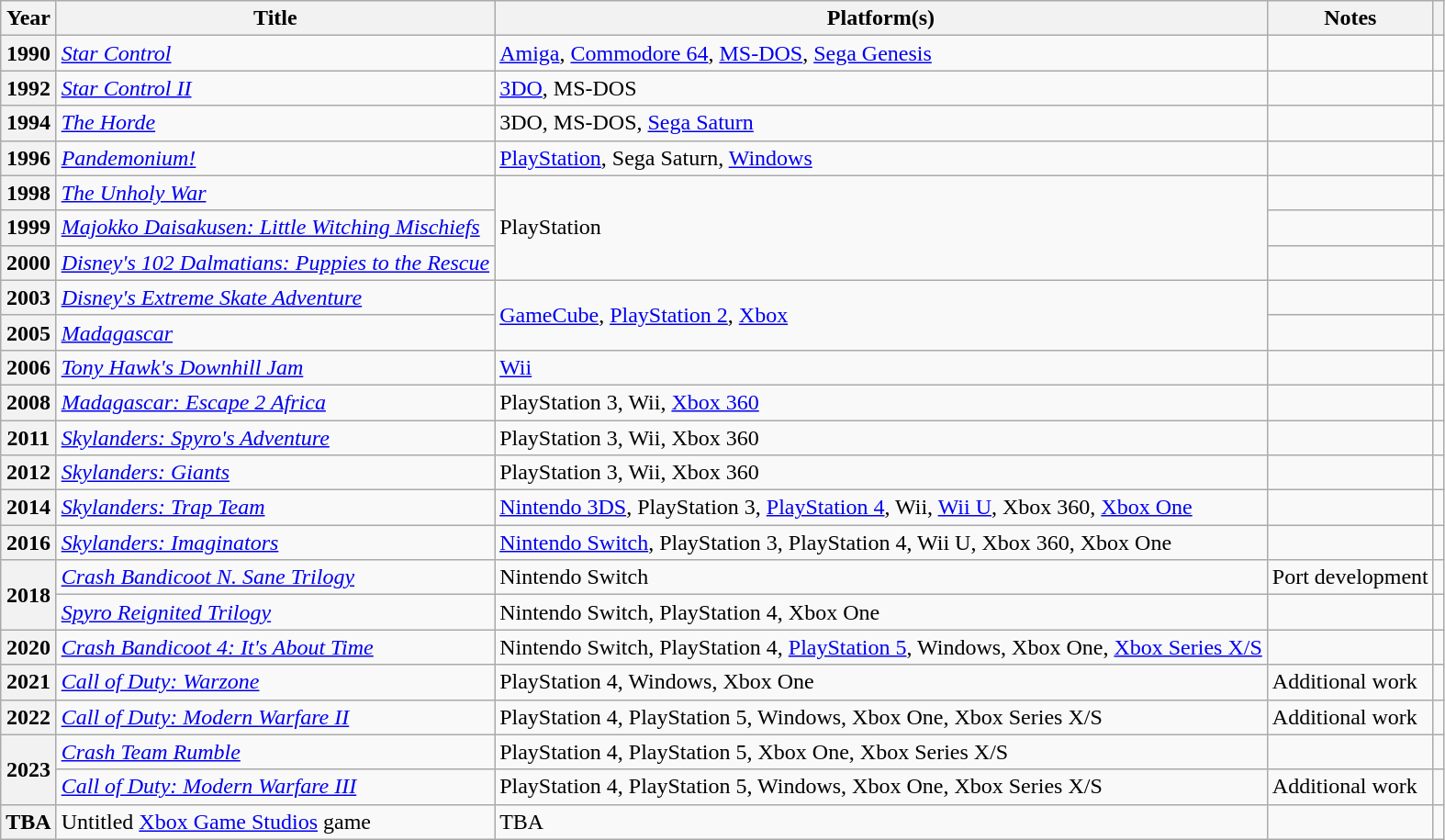<table class="wikitable plainrowheaders">
<tr>
<th scope="col">Year</th>
<th scope="col">Title</th>
<th scope="col">Platform(s)</th>
<th scope="col" class="unsortable">Notes</th>
<th scope="col" class="unsortable"></th>
</tr>
<tr>
<th scope="row">1990</th>
<td><em><a href='#'>Star Control</a></em></td>
<td><a href='#'>Amiga</a>, <a href='#'>Commodore 64</a>, <a href='#'>MS-DOS</a>, <a href='#'>Sega Genesis</a></td>
<td></td>
<td></td>
</tr>
<tr>
<th scope="row">1992</th>
<td><em><a href='#'>Star Control II</a></em></td>
<td><a href='#'>3DO</a>, MS-DOS</td>
<td></td>
<td></td>
</tr>
<tr>
<th scope="row">1994</th>
<td><em><a href='#'>The Horde</a></em></td>
<td>3DO, MS-DOS, <a href='#'>Sega Saturn</a></td>
<td></td>
<td></td>
</tr>
<tr>
<th scope="row">1996</th>
<td><em><a href='#'>Pandemonium!</a></em></td>
<td><a href='#'>PlayStation</a>, Sega Saturn, <a href='#'>Windows</a></td>
<td></td>
<td></td>
</tr>
<tr>
<th scope="row">1998</th>
<td><em><a href='#'>The Unholy War</a></em></td>
<td rowspan="3">PlayStation</td>
<td></td>
<td></td>
</tr>
<tr>
<th scope="row">1999</th>
<td><em><a href='#'>Majokko Daisakusen: Little Witching Mischiefs</a></em></td>
<td></td>
<td></td>
</tr>
<tr>
<th scope="row">2000</th>
<td><em><a href='#'>Disney's 102 Dalmatians: Puppies to the Rescue</a></em></td>
<td></td>
<td></td>
</tr>
<tr>
<th scope="row">2003</th>
<td><em><a href='#'>Disney's Extreme Skate Adventure</a></em></td>
<td rowspan="2"><a href='#'>GameCube</a>, <a href='#'>PlayStation 2</a>, <a href='#'>Xbox</a></td>
<td></td>
<td></td>
</tr>
<tr>
<th scope="row">2005</th>
<td><em><a href='#'>Madagascar</a></em></td>
<td></td>
<td></td>
</tr>
<tr>
<th scope="row">2006</th>
<td><em><a href='#'>Tony Hawk's Downhill Jam</a></em></td>
<td><a href='#'>Wii</a></td>
<td></td>
<td></td>
</tr>
<tr>
<th scope="row">2008</th>
<td><em><a href='#'>Madagascar: Escape 2 Africa</a></em></td>
<td>PlayStation 3, Wii, <a href='#'>Xbox 360</a></td>
<td></td>
<td></td>
</tr>
<tr>
<th scope="row">2011</th>
<td><em><a href='#'>Skylanders: Spyro's Adventure</a></em></td>
<td>PlayStation 3, Wii, Xbox 360</td>
<td></td>
<td></td>
</tr>
<tr>
<th scope="row">2012</th>
<td><em><a href='#'>Skylanders: Giants</a></em></td>
<td>PlayStation 3, Wii, Xbox 360</td>
<td></td>
<td></td>
</tr>
<tr>
<th scope="row">2014</th>
<td><em><a href='#'>Skylanders: Trap Team</a></em></td>
<td><a href='#'>Nintendo 3DS</a>, PlayStation 3, <a href='#'>PlayStation 4</a>, Wii, <a href='#'>Wii U</a>, Xbox 360, <a href='#'>Xbox One</a></td>
<td></td>
<td></td>
</tr>
<tr>
<th scope="row">2016</th>
<td><em><a href='#'>Skylanders: Imaginators</a></em></td>
<td><a href='#'>Nintendo Switch</a>, PlayStation 3, PlayStation 4, Wii U, Xbox 360, Xbox One</td>
<td></td>
<td></td>
</tr>
<tr>
<th scope="row" rowspan="2">2018</th>
<td><em><a href='#'>Crash Bandicoot N. Sane Trilogy</a></em></td>
<td>Nintendo Switch</td>
<td>Port development</td>
<td></td>
</tr>
<tr>
<td><em><a href='#'>Spyro Reignited Trilogy</a></em></td>
<td>Nintendo Switch, PlayStation 4, Xbox One</td>
<td></td>
<td></td>
</tr>
<tr>
<th scope="row">2020</th>
<td><em><a href='#'>Crash Bandicoot 4: It's About Time</a></em></td>
<td>Nintendo Switch, PlayStation 4, <a href='#'>PlayStation 5</a>, Windows, Xbox One, <a href='#'>Xbox Series X/S</a></td>
<td></td>
<td></td>
</tr>
<tr>
<th scope="row">2021</th>
<td><em><a href='#'>Call of Duty: Warzone</a></em></td>
<td>PlayStation 4, Windows, Xbox One</td>
<td>Additional work</td>
<td></td>
</tr>
<tr>
<th scope="row">2022</th>
<td><em><a href='#'>Call of Duty: Modern Warfare II</a></em></td>
<td>PlayStation 4, PlayStation 5, Windows, Xbox One, Xbox Series X/S</td>
<td>Additional work</td>
<td></td>
</tr>
<tr>
<th scope="row" rowspan="2">2023</th>
<td><em><a href='#'>Crash Team Rumble</a></em></td>
<td>PlayStation 4, PlayStation 5, Xbox One, Xbox Series X/S</td>
<td></td>
<td></td>
</tr>
<tr>
<td><em><a href='#'>Call of Duty: Modern Warfare III</a></em></td>
<td>PlayStation 4, PlayStation 5, Windows, Xbox One, Xbox Series X/S</td>
<td>Additional work</td>
<td></td>
</tr>
<tr>
<th>TBA</th>
<td>Untitled <a href='#'>Xbox Game Studios</a> game</td>
<td>TBA</td>
<td></td>
<td></td>
</tr>
</table>
